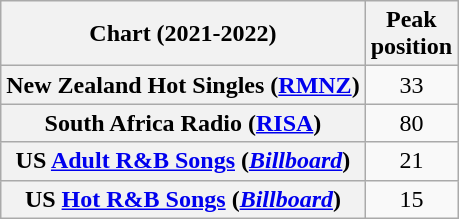<table class="wikitable sortable plainrowheaders" style="text-align:center">
<tr>
<th scope="col">Chart (2021-2022)</th>
<th scope="col">Peak<br>position</th>
</tr>
<tr>
<th scope="row">New Zealand Hot Singles (<a href='#'>RMNZ</a>)</th>
<td>33</td>
</tr>
<tr>
<th scope="row">South Africa Radio (<a href='#'>RISA</a>)</th>
<td>80</td>
</tr>
<tr>
<th scope="row">US <a href='#'>Adult R&B Songs</a> (<em><a href='#'>Billboard</a></em>)</th>
<td>21</td>
</tr>
<tr>
<th scope="row">US <a href='#'>Hot R&B Songs</a> (<em><a href='#'>Billboard</a></em>)</th>
<td>15</td>
</tr>
</table>
